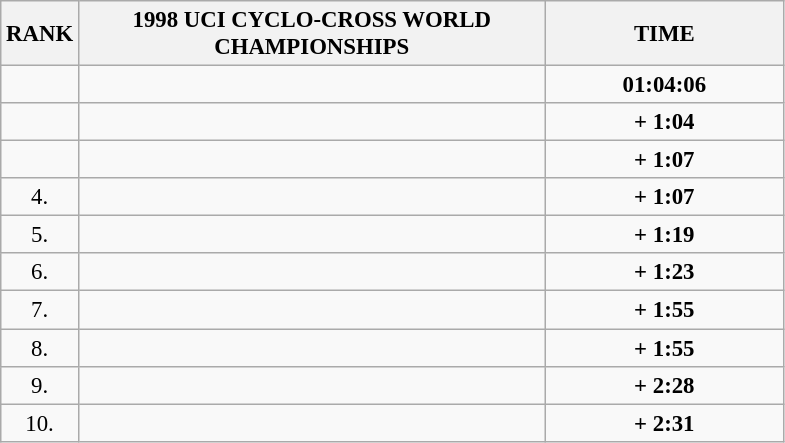<table class="wikitable" style="font-size:95%;">
<tr>
<th>RANK</th>
<th align="left" style="width: 20em">1998 UCI CYCLO-CROSS WORLD CHAMPIONSHIPS</th>
<th align="left" style="width: 10em">TIME</th>
</tr>
<tr>
<td align="center"></td>
<td></td>
<td align="center"><strong>01:04:06</strong></td>
</tr>
<tr>
<td align="center"></td>
<td></td>
<td align="center"><strong>+ 1:04</strong></td>
</tr>
<tr>
<td align="center"></td>
<td></td>
<td align="center"><strong>+ 1:07</strong></td>
</tr>
<tr>
<td align="center">4.</td>
<td></td>
<td align="center"><strong>+ 1:07</strong></td>
</tr>
<tr>
<td align="center">5.</td>
<td></td>
<td align="center"><strong>+ 1:19</strong></td>
</tr>
<tr>
<td align="center">6.</td>
<td></td>
<td align="center"><strong>+ 1:23</strong></td>
</tr>
<tr>
<td align="center">7.</td>
<td></td>
<td align="center"><strong>+ 1:55</strong></td>
</tr>
<tr>
<td align="center">8.</td>
<td></td>
<td align="center"><strong>+ 1:55</strong></td>
</tr>
<tr>
<td align="center">9.</td>
<td></td>
<td align="center"><strong>+ 2:28</strong></td>
</tr>
<tr>
<td align="center">10.</td>
<td></td>
<td align="center"><strong>+ 2:31</strong></td>
</tr>
</table>
